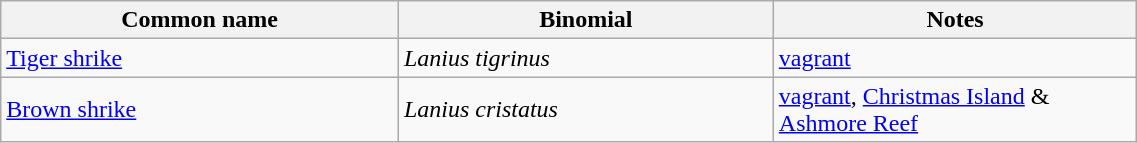<table style="width:60%;" class="wikitable">
<tr>
<th width=35%>Common name</th>
<th width=33%>Binomial</th>
<th width=32%>Notes</th>
</tr>
<tr>
<td><a href='#'>Tiger shrike</a></td>
<td><em>Lanius tigrinus</em></td>
<td><a href='#'>vagrant</a></td>
</tr>
<tr>
<td><a href='#'>Brown shrike</a></td>
<td><em>Lanius cristatus</em></td>
<td><a href='#'>vagrant</a>, <a href='#'>Christmas Island</a> & <a href='#'>Ashmore Reef</a></td>
</tr>
</table>
